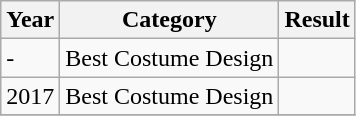<table class="wikitable">
<tr>
<th>Year</th>
<th>Category</th>
<th>Result</th>
</tr>
<tr>
<td>-</td>
<td>Best Costume Design</td>
<td></td>
</tr>
<tr>
<td>2017</td>
<td>Best Costume Design</td>
<td></td>
</tr>
<tr>
</tr>
</table>
